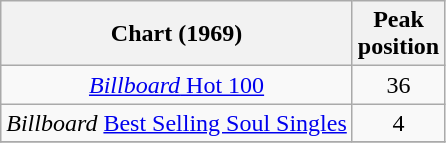<table class="wikitable" style="text-align:center;">
<tr>
<th>Chart (1969)</th>
<th>Peak<br>position</th>
</tr>
<tr>
<td scope="row"><a href='#'><em>Billboard</em> Hot 100</a></td>
<td>36</td>
</tr>
<tr>
<td scope="row"><em>Billboard</em> <a href='#'>Best Selling Soul Singles</a></td>
<td>4</td>
</tr>
<tr>
</tr>
</table>
